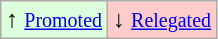<table class="wikitable" align="center">
<tr>
<td style="background:#ddffdd">↑ <small><a href='#'>Promoted</a></small></td>
<td style="background:#ffcccc">↓ <small><a href='#'>Relegated</a></small></td>
</tr>
</table>
